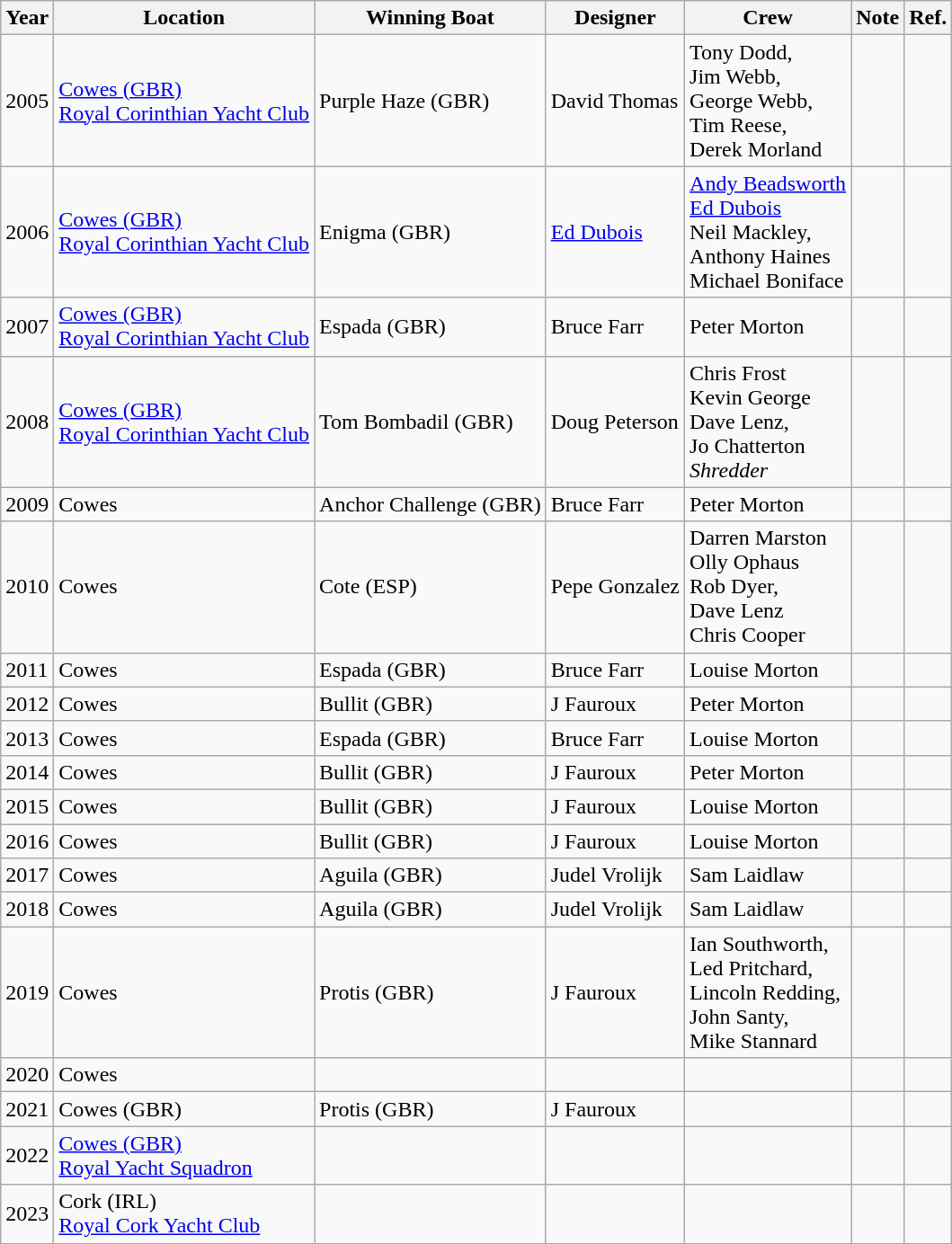<table class="wikitable sortable">
<tr>
<th>Year</th>
<th>Location</th>
<th>Winning Boat</th>
<th>Designer</th>
<th>Crew</th>
<th>Note</th>
<th>Ref.</th>
</tr>
<tr>
<td>2005</td>
<td><a href='#'>Cowes (GBR)</a><br><a href='#'>Royal Corinthian Yacht Club</a></td>
<td>Purple Haze (GBR)</td>
<td>David Thomas</td>
<td>Tony Dodd,<br>Jim Webb,<br>George Webb,<br>Tim Reese,<br>Derek Morland</td>
<td></td>
<td></td>
</tr>
<tr>
<td>2006</td>
<td><a href='#'>Cowes (GBR)</a><br><a href='#'>Royal Corinthian Yacht Club</a></td>
<td>Enigma (GBR)</td>
<td><a href='#'>Ed Dubois</a></td>
<td><a href='#'>Andy Beadsworth</a><br><a href='#'>Ed Dubois</a><br>Neil Mackley,<br>Anthony Haines<br>Michael Boniface</td>
<td></td>
<td></td>
</tr>
<tr>
<td>2007</td>
<td><a href='#'>Cowes (GBR)</a><br><a href='#'>Royal Corinthian Yacht Club</a></td>
<td>Espada (GBR)</td>
<td>Bruce Farr</td>
<td>Peter Morton</td>
<td></td>
<td></td>
</tr>
<tr>
<td>2008</td>
<td><a href='#'>Cowes (GBR)</a><br><a href='#'>Royal Corinthian Yacht Club</a></td>
<td>Tom Bombadil (GBR)</td>
<td>Doug Peterson</td>
<td>Chris Frost<br>Kevin George<br>Dave Lenz,<br>Jo Chatterton<br><em>Shredder</em></td>
<td></td>
<td></td>
</tr>
<tr>
<td>2009</td>
<td>Cowes</td>
<td>Anchor Challenge (GBR)</td>
<td>Bruce Farr</td>
<td>Peter Morton</td>
<td></td>
<td></td>
</tr>
<tr>
<td>2010</td>
<td>Cowes</td>
<td>Cote (ESP)</td>
<td>Pepe Gonzalez</td>
<td>Darren Marston<br>Olly Ophaus<br>Rob Dyer,<br>Dave Lenz<br>Chris Cooper</td>
<td></td>
<td></td>
</tr>
<tr>
<td>2011</td>
<td>Cowes</td>
<td>Espada (GBR)</td>
<td>Bruce Farr</td>
<td>Louise Morton</td>
<td></td>
<td></td>
</tr>
<tr>
<td>2012</td>
<td>Cowes</td>
<td>Bullit (GBR)</td>
<td>J Fauroux</td>
<td>Peter Morton</td>
<td></td>
<td></td>
</tr>
<tr>
<td>2013</td>
<td>Cowes</td>
<td>Espada (GBR)</td>
<td>Bruce Farr</td>
<td>Louise Morton</td>
<td></td>
<td></td>
</tr>
<tr>
<td>2014</td>
<td>Cowes</td>
<td>Bullit (GBR)</td>
<td>J Fauroux</td>
<td>Peter Morton</td>
<td></td>
<td></td>
</tr>
<tr>
<td>2015</td>
<td>Cowes</td>
<td>Bullit (GBR)</td>
<td>J Fauroux</td>
<td>Louise Morton</td>
<td></td>
<td></td>
</tr>
<tr>
<td>2016</td>
<td>Cowes</td>
<td>Bullit (GBR)</td>
<td>J Fauroux</td>
<td>Louise Morton</td>
<td></td>
<td></td>
</tr>
<tr>
<td>2017</td>
<td>Cowes</td>
<td>Aguila (GBR)</td>
<td>Judel Vrolijk</td>
<td>Sam Laidlaw</td>
<td></td>
<td></td>
</tr>
<tr>
<td>2018</td>
<td>Cowes</td>
<td>Aguila (GBR)</td>
<td>Judel Vrolijk</td>
<td>Sam Laidlaw</td>
<td></td>
<td></td>
</tr>
<tr>
<td>2019</td>
<td>Cowes</td>
<td>Protis (GBR)</td>
<td>J Fauroux</td>
<td>Ian Southworth,<br>Led Pritchard,<br>Lincoln Redding,<br>John Santy,<br>Mike Stannard</td>
<td></td>
<td></td>
</tr>
<tr>
<td>2020</td>
<td>Cowes</td>
<td></td>
<td></td>
<td></td>
<td></td>
<td></td>
</tr>
<tr>
<td>2021</td>
<td>Cowes (GBR)</td>
<td>Protis (GBR)</td>
<td>J Fauroux</td>
<td></td>
<td></td>
<td></td>
</tr>
<tr>
<td>2022</td>
<td><a href='#'>Cowes (GBR)</a><br><a href='#'>Royal Yacht Squadron</a></td>
<td></td>
<td></td>
<td></td>
<td></td>
<td></td>
</tr>
<tr>
<td>2023</td>
<td>Cork (IRL)<br><a href='#'>Royal Cork Yacht Club</a></td>
<td></td>
<td></td>
<td></td>
<td></td>
<td></td>
</tr>
<tr>
</tr>
</table>
